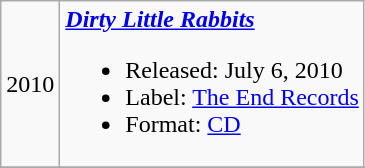<table class="wikitable">
<tr>
<td>2010</td>
<td><strong><em><a href='#'>Dirty Little Rabbits</a></em></strong><br><ul><li>Released: July 6, 2010</li><li>Label: <a href='#'>The End Records</a></li><li>Format: <a href='#'>CD</a></li></ul></td>
</tr>
<tr>
</tr>
</table>
